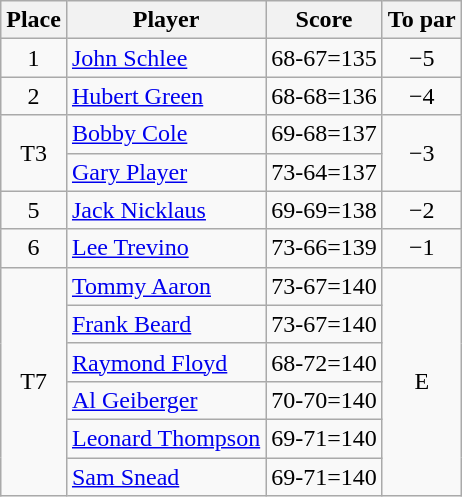<table class=wikitable>
<tr>
<th>Place</th>
<th>Player</th>
<th>Score</th>
<th>To par</th>
</tr>
<tr>
<td align=center>1</td>
<td> <a href='#'>John Schlee</a></td>
<td>68-67=135</td>
<td align=center>−5</td>
</tr>
<tr>
<td align=center>2</td>
<td> <a href='#'>Hubert Green</a></td>
<td>68-68=136</td>
<td align=center>−4</td>
</tr>
<tr>
<td rowspan=2 align=center>T3</td>
<td> <a href='#'>Bobby Cole</a></td>
<td>69-68=137</td>
<td rowspan=2 align=center>−3</td>
</tr>
<tr>
<td> <a href='#'>Gary Player</a></td>
<td>73-64=137</td>
</tr>
<tr>
<td align=center>5</td>
<td> <a href='#'>Jack Nicklaus</a></td>
<td>69-69=138</td>
<td align=center>−2</td>
</tr>
<tr>
<td align=center>6</td>
<td> <a href='#'>Lee Trevino</a></td>
<td>73-66=139</td>
<td align=center>−1</td>
</tr>
<tr>
<td rowspan=6 align=center>T7</td>
<td> <a href='#'>Tommy Aaron</a></td>
<td>73-67=140</td>
<td rowspan=6 align=center>E</td>
</tr>
<tr>
<td> <a href='#'>Frank Beard</a></td>
<td>73-67=140</td>
</tr>
<tr>
<td> <a href='#'>Raymond Floyd</a></td>
<td>68-72=140</td>
</tr>
<tr>
<td> <a href='#'>Al Geiberger</a></td>
<td>70-70=140</td>
</tr>
<tr>
<td> <a href='#'>Leonard Thompson</a></td>
<td>69-71=140</td>
</tr>
<tr>
<td> <a href='#'>Sam Snead</a></td>
<td>69-71=140</td>
</tr>
</table>
